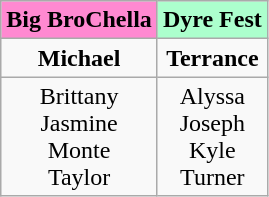<table class="wikitable" style="text-align:center;">
<tr>
<th scope="col" style="background:#ff89d1;">Big BroChella</th>
<th scope="col" style="background:#acffcd;">Dyre Fest</th>
</tr>
<tr>
<td><strong>Michael</strong></td>
<td><strong>Terrance</strong></td>
</tr>
<tr>
<td>Brittany<br>Jasmine<br>Monte<br>Taylor</td>
<td>Alyssa<br>Joseph<br>Kyle<br>Turner</td>
</tr>
</table>
